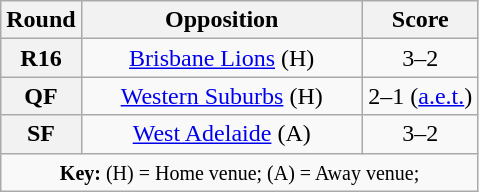<table class="wikitable plainrowheaders" style="text-align:center;margin:0">
<tr>
<th scope="col" style="width:25px">Round</th>
<th scope="col" style="width:180px">Opposition</th>
<th scope="col" style="width:70px">Score</th>
</tr>
<tr>
<th scope=row style="text-align:center">R16</th>
<td><a href='#'>Brisbane Lions</a> (H)</td>
<td>3–2</td>
</tr>
<tr>
<th scope=row style="text-align:center">QF</th>
<td><a href='#'>Western Suburbs</a> (H)</td>
<td>2–1 (<a href='#'>a.e.t.</a>)</td>
</tr>
<tr>
<th scope=row style="text-align:center">SF</th>
<td><a href='#'>West Adelaide</a> (A)</td>
<td>3–2</td>
</tr>
<tr>
<td colspan="3"><small><strong>Key:</strong> (H) = Home venue; (A) = Away venue;</small></td>
</tr>
</table>
